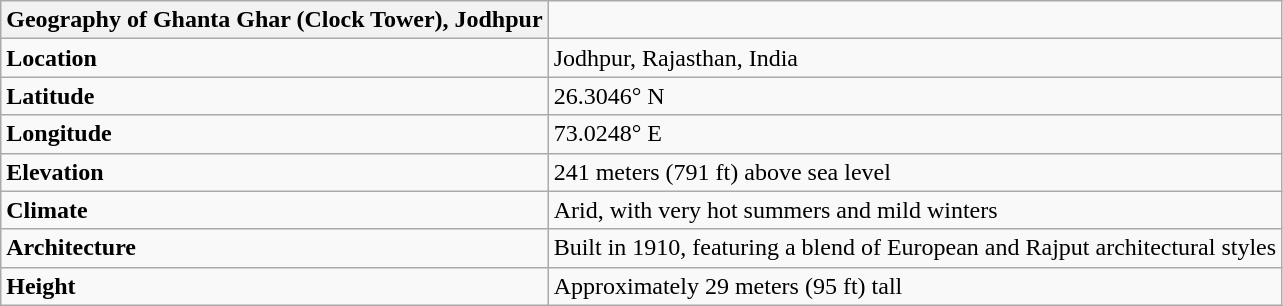<table class="wikitable">
<tr>
<th>Geography of Ghanta Ghar (Clock Tower), Jodhpur</th>
</tr>
<tr>
<td><strong>Location</strong></td>
<td>Jodhpur, Rajasthan, India</td>
</tr>
<tr>
<td><strong>Latitude</strong></td>
<td>26.3046° N</td>
</tr>
<tr>
<td><strong>Longitude</strong></td>
<td>73.0248° E</td>
</tr>
<tr>
<td><strong>Elevation</strong></td>
<td>241 meters (791 ft) above sea level</td>
</tr>
<tr>
<td><strong>Climate</strong></td>
<td>Arid, with very hot summers and mild winters</td>
</tr>
<tr>
<td><strong>Architecture</strong></td>
<td>Built in 1910, featuring a blend of European and Rajput architectural styles</td>
</tr>
<tr>
<td><strong>Height</strong></td>
<td>Approximately 29 meters (95 ft) tall</td>
</tr>
</table>
